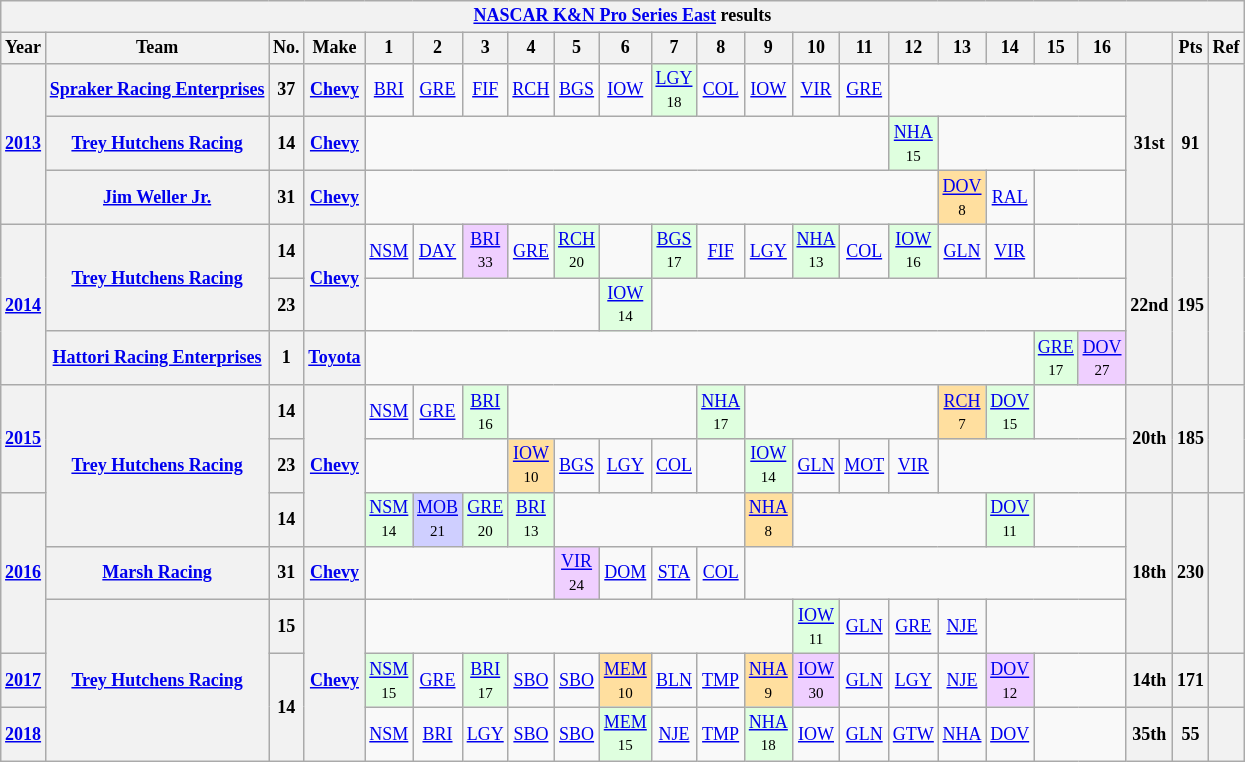<table class="wikitable" style="text-align:center; font-size:75%">
<tr>
<th colspan=23><a href='#'>NASCAR K&N Pro Series East</a> results</th>
</tr>
<tr>
<th>Year</th>
<th>Team</th>
<th>No.</th>
<th>Make</th>
<th>1</th>
<th>2</th>
<th>3</th>
<th>4</th>
<th>5</th>
<th>6</th>
<th>7</th>
<th>8</th>
<th>9</th>
<th>10</th>
<th>11</th>
<th>12</th>
<th>13</th>
<th>14</th>
<th>15</th>
<th>16</th>
<th></th>
<th>Pts</th>
<th>Ref</th>
</tr>
<tr>
<th rowspan=3><a href='#'>2013</a></th>
<th><a href='#'>Spraker Racing Enterprises</a></th>
<th>37</th>
<th><a href='#'>Chevy</a></th>
<td><a href='#'>BRI</a></td>
<td><a href='#'>GRE</a></td>
<td><a href='#'>FIF</a></td>
<td><a href='#'>RCH</a></td>
<td><a href='#'>BGS</a></td>
<td><a href='#'>IOW</a></td>
<td style="background:#DFFFDF;"><a href='#'>LGY</a><br><small>18</small></td>
<td><a href='#'>COL</a></td>
<td><a href='#'>IOW</a></td>
<td><a href='#'>VIR</a></td>
<td><a href='#'>GRE</a></td>
<td colspan=5></td>
<th rowspan=3>31st</th>
<th rowspan=3>91</th>
<th rowspan=3></th>
</tr>
<tr>
<th><a href='#'>Trey Hutchens Racing</a></th>
<th>14</th>
<th><a href='#'>Chevy</a></th>
<td colspan=11></td>
<td style="background:#DFFFDF;"><a href='#'>NHA</a><br><small>15</small></td>
<td colspan=4></td>
</tr>
<tr>
<th><a href='#'>Jim Weller Jr.</a></th>
<th>31</th>
<th><a href='#'>Chevy</a></th>
<td colspan=12></td>
<td style="background:#FFDF9F;"><a href='#'>DOV</a><br><small>8</small></td>
<td><a href='#'>RAL</a></td>
<td colspan=2></td>
</tr>
<tr>
<th rowspan=3><a href='#'>2014</a></th>
<th rowspan=2><a href='#'>Trey Hutchens Racing</a></th>
<th>14</th>
<th rowspan=2><a href='#'>Chevy</a></th>
<td><a href='#'>NSM</a></td>
<td><a href='#'>DAY</a></td>
<td style="background:#EFCFFF;"><a href='#'>BRI</a><br><small>33</small></td>
<td><a href='#'>GRE</a></td>
<td style="background:#DFFFDF;"><a href='#'>RCH</a><br><small>20</small></td>
<td></td>
<td style="background:#DFFFDF;"><a href='#'>BGS</a><br><small>17</small></td>
<td><a href='#'>FIF</a></td>
<td><a href='#'>LGY</a></td>
<td style="background:#DFFFDF;"><a href='#'>NHA</a><br><small>13</small></td>
<td><a href='#'>COL</a></td>
<td style="background:#DFFFDF;"><a href='#'>IOW</a><br><small>16</small></td>
<td><a href='#'>GLN</a></td>
<td><a href='#'>VIR</a></td>
<td colspan=2></td>
<th rowspan=3>22nd</th>
<th rowspan=3>195</th>
<th rowspan=3></th>
</tr>
<tr>
<th>23</th>
<td colspan=5></td>
<td style="background:#DFFFDF;"><a href='#'>IOW</a><br><small>14</small></td>
<td colspan=10></td>
</tr>
<tr>
<th><a href='#'>Hattori Racing Enterprises</a></th>
<th>1</th>
<th><a href='#'>Toyota</a></th>
<td colspan=14></td>
<td style="background:#DFFFDF;"><a href='#'>GRE</a><br><small>17</small></td>
<td style="background:#EFCFFF;"><a href='#'>DOV</a><br><small>27</small></td>
</tr>
<tr>
<th rowspan=2><a href='#'>2015</a></th>
<th rowspan=3><a href='#'>Trey Hutchens Racing</a></th>
<th>14</th>
<th rowspan=3><a href='#'>Chevy</a></th>
<td><a href='#'>NSM</a></td>
<td><a href='#'>GRE</a></td>
<td style="background:#DFFFDF;"><a href='#'>BRI</a><br><small>16</small></td>
<td colspan=4></td>
<td style="background:#DFFFDF;"><a href='#'>NHA</a><br><small>17</small></td>
<td colspan=4></td>
<td style="background:#FFDF9F;"><a href='#'>RCH</a><br><small>7</small></td>
<td style="background:#DFFFDF;"><a href='#'>DOV</a><br><small>15</small></td>
<td colspan=2></td>
<th rowspan=2>20th</th>
<th rowspan=2>185</th>
<th rowspan=2></th>
</tr>
<tr>
<th>23</th>
<td colspan=3></td>
<td style="background:#FFDF9F;"><a href='#'>IOW</a><br><small>10</small></td>
<td><a href='#'>BGS</a></td>
<td><a href='#'>LGY</a></td>
<td><a href='#'>COL</a></td>
<td></td>
<td style="background:#DFFFDF;"><a href='#'>IOW</a><br><small>14</small></td>
<td><a href='#'>GLN</a></td>
<td><a href='#'>MOT</a></td>
<td><a href='#'>VIR</a></td>
<td colspan=4></td>
</tr>
<tr>
<th rowspan=3><a href='#'>2016</a></th>
<th>14</th>
<td style="background:#DFFFDF;"><a href='#'>NSM</a><br><small>14</small></td>
<td style="background:#CFCFFF;"><a href='#'>MOB</a><br><small>21</small></td>
<td style="background:#DFFFDF;"><a href='#'>GRE</a><br><small>20</small></td>
<td style="background:#DFFFDF;"><a href='#'>BRI</a><br><small>13</small></td>
<td colspan=4></td>
<td style="background:#FFDF9F;"><a href='#'>NHA</a><br><small>8</small></td>
<td colspan=4></td>
<td style="background:#DFFFDF;"><a href='#'>DOV</a><br><small>11</small></td>
<td colspan=2></td>
<th rowspan=3>18th</th>
<th rowspan=3>230</th>
<th rowspan=3></th>
</tr>
<tr>
<th><a href='#'>Marsh Racing</a></th>
<th>31</th>
<th><a href='#'>Chevy</a></th>
<td colspan=4></td>
<td style="background:#EFCFFF;"><a href='#'>VIR</a><br><small>24</small></td>
<td><a href='#'>DOM</a></td>
<td><a href='#'>STA</a></td>
<td><a href='#'>COL</a></td>
<td colspan=8></td>
</tr>
<tr>
<th rowspan=3><a href='#'>Trey Hutchens Racing</a></th>
<th>15</th>
<th rowspan=3><a href='#'>Chevy</a></th>
<td colspan=9></td>
<td style="background:#DFFFDF;"><a href='#'>IOW</a><br><small>11</small></td>
<td><a href='#'>GLN</a></td>
<td><a href='#'>GRE</a></td>
<td><a href='#'>NJE</a></td>
<td colspan=3></td>
</tr>
<tr>
<th><a href='#'>2017</a></th>
<th rowspan=2>14</th>
<td style="background:#DFFFDF;"><a href='#'>NSM</a><br><small>15</small></td>
<td><a href='#'>GRE</a></td>
<td style="background:#DFFFDF;"><a href='#'>BRI</a><br><small>17</small></td>
<td><a href='#'>SBO</a></td>
<td><a href='#'>SBO</a></td>
<td style="background:#FFDF9F;"><a href='#'>MEM</a><br><small>10</small></td>
<td><a href='#'>BLN</a></td>
<td><a href='#'>TMP</a></td>
<td style="background:#FFDF9F;"><a href='#'>NHA</a><br><small>9</small></td>
<td style="background:#EFCFFF;"><a href='#'>IOW</a><br><small>30</small></td>
<td><a href='#'>GLN</a></td>
<td><a href='#'>LGY</a></td>
<td><a href='#'>NJE</a></td>
<td style="background:#EFCFFF;"><a href='#'>DOV</a><br><small>12</small></td>
<td colspan=2></td>
<th>14th</th>
<th>171</th>
<th></th>
</tr>
<tr>
<th><a href='#'>2018</a></th>
<td><a href='#'>NSM</a></td>
<td><a href='#'>BRI</a></td>
<td><a href='#'>LGY</a></td>
<td><a href='#'>SBO</a></td>
<td><a href='#'>SBO</a></td>
<td style="background:#DFFFDF;"><a href='#'>MEM</a><br><small>15</small></td>
<td><a href='#'>NJE</a></td>
<td><a href='#'>TMP</a></td>
<td style="background:#DFFFDF;"><a href='#'>NHA</a><br><small>18</small></td>
<td><a href='#'>IOW</a></td>
<td><a href='#'>GLN</a></td>
<td><a href='#'>GTW</a></td>
<td><a href='#'>NHA</a></td>
<td><a href='#'>DOV</a></td>
<td colspan=2></td>
<th>35th</th>
<th>55</th>
<th></th>
</tr>
</table>
